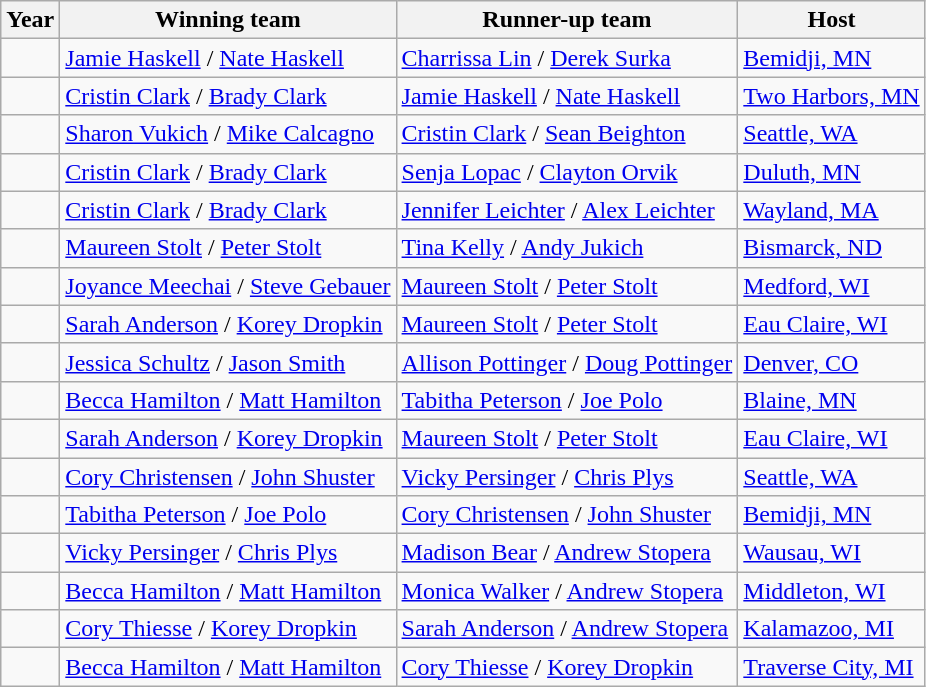<table class="wikitable">
<tr>
<th>Year</th>
<th>Winning team</th>
<th>Runner-up team</th>
<th>Host</th>
</tr>
<tr>
<td></td>
<td> <a href='#'>Jamie Haskell</a> / <a href='#'>Nate Haskell</a></td>
<td><a href='#'>Charrissa Lin</a> / <a href='#'>Derek Surka</a></td>
<td><a href='#'>Bemidji, MN</a></td>
</tr>
<tr>
<td></td>
<td> <a href='#'>Cristin Clark</a> / <a href='#'>Brady Clark</a></td>
<td> <a href='#'>Jamie Haskell</a> / <a href='#'>Nate Haskell</a></td>
<td><a href='#'>Two Harbors, MN</a></td>
</tr>
<tr>
<td></td>
<td> <a href='#'>Sharon Vukich</a> / <a href='#'>Mike Calcagno</a></td>
<td> <a href='#'>Cristin Clark</a> / <a href='#'>Sean Beighton</a></td>
<td><a href='#'>Seattle, WA</a></td>
</tr>
<tr>
<td></td>
<td> <a href='#'>Cristin Clark</a> / <a href='#'>Brady Clark</a></td>
<td> <a href='#'>Senja Lopac</a> / <a href='#'>Clayton Orvik</a></td>
<td><a href='#'>Duluth, MN</a></td>
</tr>
<tr>
<td></td>
<td> <a href='#'>Cristin Clark</a> / <a href='#'>Brady Clark</a></td>
<td> <a href='#'>Jennifer Leichter</a> / <a href='#'>Alex Leichter</a></td>
<td><a href='#'>Wayland, MA</a></td>
</tr>
<tr>
<td></td>
<td> <a href='#'>Maureen Stolt</a> / <a href='#'>Peter Stolt</a></td>
<td> <a href='#'>Tina Kelly</a> / <a href='#'>Andy Jukich</a></td>
<td><a href='#'>Bismarck, ND</a></td>
</tr>
<tr>
<td></td>
<td> <a href='#'>Joyance Meechai</a> /  <a href='#'>Steve Gebauer</a></td>
<td> <a href='#'>Maureen Stolt</a> / <a href='#'>Peter Stolt</a></td>
<td><a href='#'>Medford, WI</a></td>
</tr>
<tr>
<td></td>
<td> <a href='#'>Sarah Anderson</a> / <a href='#'>Korey Dropkin</a></td>
<td> <a href='#'>Maureen Stolt</a> / <a href='#'>Peter Stolt</a></td>
<td><a href='#'>Eau Claire, WI</a></td>
</tr>
<tr>
<td></td>
<td> <a href='#'>Jessica Schultz</a> / <a href='#'>Jason Smith</a></td>
<td> <a href='#'>Allison Pottinger</a> / <a href='#'>Doug Pottinger</a></td>
<td><a href='#'>Denver, CO</a></td>
</tr>
<tr>
<td></td>
<td> <a href='#'>Becca Hamilton</a> / <a href='#'>Matt Hamilton</a></td>
<td> <a href='#'>Tabitha Peterson</a> / <a href='#'>Joe Polo</a></td>
<td><a href='#'>Blaine, MN</a></td>
</tr>
<tr>
<td></td>
<td> <a href='#'>Sarah Anderson</a> / <a href='#'>Korey Dropkin</a></td>
<td> <a href='#'>Maureen Stolt</a> / <a href='#'>Peter Stolt</a></td>
<td><a href='#'>Eau Claire, WI</a></td>
</tr>
<tr>
<td></td>
<td> <a href='#'>Cory Christensen</a> / <a href='#'>John Shuster</a></td>
<td> <a href='#'>Vicky Persinger</a> /  <a href='#'>Chris Plys</a></td>
<td><a href='#'>Seattle, WA</a></td>
</tr>
<tr>
<td></td>
<td> <a href='#'>Tabitha Peterson</a> / <a href='#'>Joe Polo</a></td>
<td> <a href='#'>Cory Christensen</a> / <a href='#'>John Shuster</a></td>
<td><a href='#'>Bemidji, MN</a></td>
</tr>
<tr>
<td></td>
<td> <a href='#'>Vicky Persinger</a> /  <a href='#'>Chris Plys</a></td>
<td> <a href='#'>Madison Bear</a> / <a href='#'>Andrew Stopera</a></td>
<td><a href='#'>Wausau, WI</a></td>
</tr>
<tr>
<td></td>
<td> <a href='#'>Becca Hamilton</a> / <a href='#'>Matt Hamilton</a></td>
<td> <a href='#'>Monica Walker</a> / <a href='#'>Andrew Stopera</a></td>
<td><a href='#'>Middleton, WI</a></td>
</tr>
<tr>
<td></td>
<td> <a href='#'>Cory Thiesse</a> / <a href='#'>Korey Dropkin</a></td>
<td> <a href='#'>Sarah Anderson</a> /  <a href='#'>Andrew Stopera</a></td>
<td><a href='#'>Kalamazoo, MI</a></td>
</tr>
<tr>
<td></td>
<td> <a href='#'>Becca Hamilton</a> / <a href='#'>Matt Hamilton</a></td>
<td> <a href='#'>Cory Thiesse</a> / <a href='#'>Korey Dropkin</a></td>
<td><a href='#'>Traverse City, MI</a></td>
</tr>
</table>
